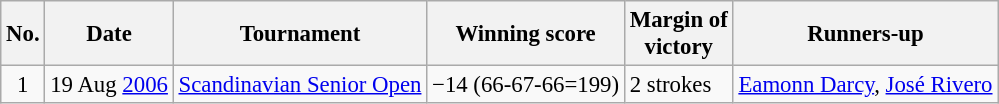<table class="wikitable" style="font-size:95%;">
<tr>
<th>No.</th>
<th>Date</th>
<th>Tournament</th>
<th>Winning score</th>
<th>Margin of<br>victory</th>
<th>Runners-up</th>
</tr>
<tr>
<td align=center>1</td>
<td align=right>19 Aug <a href='#'>2006</a></td>
<td><a href='#'>Scandinavian Senior Open</a></td>
<td>−14 (66-67-66=199)</td>
<td>2 strokes</td>
<td> <a href='#'>Eamonn Darcy</a>,  <a href='#'>José Rivero</a></td>
</tr>
</table>
